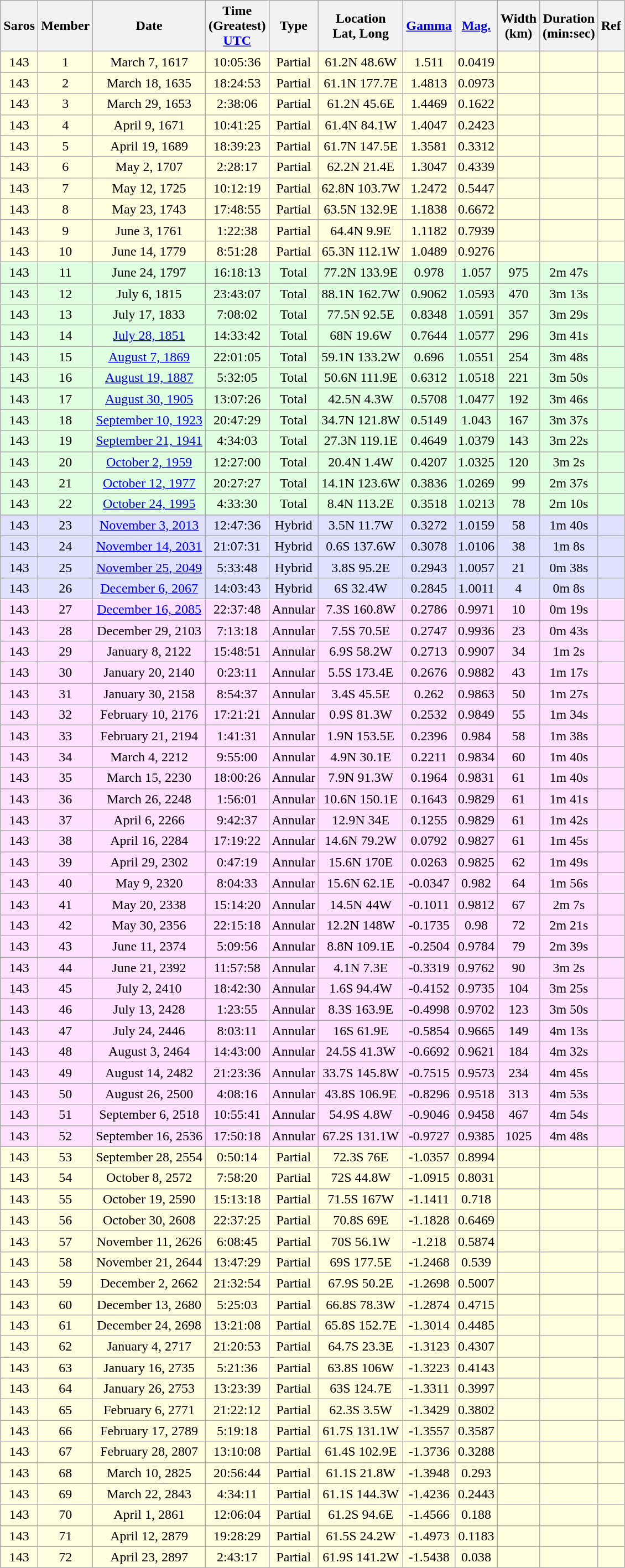<table class=wikitable>
<tr align=center>
<th>Saros</th>
<th>Member</th>
<th>Date</th>
<th>Time<br>(Greatest)<br><a href='#'>UTC</a></th>
<th>Type</th>
<th>Location<br>Lat, Long</th>
<th><a href='#'>Gamma</a></th>
<th><a href='#'>Mag.</a></th>
<th>Width<br>(km)</th>
<th>Duration<br>(min:sec)</th>
<th>Ref</th>
</tr>
<tr align=center bgcolor=#ffffe0>
<td>143</td>
<td>1</td>
<td>March 7, 1617</td>
<td>10:05:36</td>
<td>Partial</td>
<td>61.2N 48.6W</td>
<td>1.511</td>
<td>0.0419</td>
<td></td>
<td></td>
<td></td>
</tr>
<tr align=center bgcolor=#ffffe0>
<td>143</td>
<td>2</td>
<td>March 18, 1635</td>
<td>18:24:53</td>
<td>Partial</td>
<td>61.1N 177.7E</td>
<td>1.4813</td>
<td>0.0973</td>
<td></td>
<td></td>
<td></td>
</tr>
<tr align=center bgcolor=#ffffe0>
<td>143</td>
<td>3</td>
<td>March 29, 1653</td>
<td>2:38:06</td>
<td>Partial</td>
<td>61.2N 45.6E</td>
<td>1.4469</td>
<td>0.1622</td>
<td></td>
<td></td>
<td></td>
</tr>
<tr align=center bgcolor=#ffffe0>
<td>143</td>
<td>4</td>
<td>April 9, 1671</td>
<td>10:41:25</td>
<td>Partial</td>
<td>61.4N 84.1W</td>
<td>1.4047</td>
<td>0.2423</td>
<td></td>
<td></td>
<td></td>
</tr>
<tr align=center bgcolor=#ffffe0>
<td>143</td>
<td>5</td>
<td>April 19, 1689</td>
<td>18:39:23</td>
<td>Partial</td>
<td>61.7N 147.5E</td>
<td>1.3581</td>
<td>0.3312</td>
<td></td>
<td></td>
<td></td>
</tr>
<tr align=center bgcolor=#ffffe0>
<td>143</td>
<td>6</td>
<td>May 2, 1707</td>
<td>2:28:17</td>
<td>Partial</td>
<td>62.2N 21.4E</td>
<td>1.3047</td>
<td>0.4339</td>
<td></td>
<td></td>
<td></td>
</tr>
<tr align=center bgcolor=#ffffe0>
<td>143</td>
<td>7</td>
<td>May 12, 1725</td>
<td>10:12:19</td>
<td>Partial</td>
<td>62.8N 103.7W</td>
<td>1.2472</td>
<td>0.5447</td>
<td></td>
<td></td>
<td></td>
</tr>
<tr align=center bgcolor=#ffffe0>
<td>143</td>
<td>8</td>
<td>May 23, 1743</td>
<td>17:48:55</td>
<td>Partial</td>
<td>63.5N 132.9E</td>
<td>1.1838</td>
<td>0.6672</td>
<td></td>
<td></td>
<td></td>
</tr>
<tr align=center bgcolor=#ffffe0>
<td>143</td>
<td>9</td>
<td>June 3, 1761</td>
<td>1:22:38</td>
<td>Partial</td>
<td>64.4N 9.9E</td>
<td>1.1182</td>
<td>0.7939</td>
<td></td>
<td></td>
<td></td>
</tr>
<tr align=center bgcolor=#ffffe0>
<td>143</td>
<td>10</td>
<td>June 14, 1779</td>
<td>8:51:28</td>
<td>Partial</td>
<td>65.3N 112.1W</td>
<td>1.0489</td>
<td>0.9276</td>
<td></td>
<td></td>
<td></td>
</tr>
<tr align=center bgcolor=#e0ffe0>
<td>143</td>
<td>11</td>
<td>June 24, 1797</td>
<td>16:18:13</td>
<td>Total</td>
<td>77.2N 133.9E</td>
<td>0.978</td>
<td>1.057</td>
<td>975</td>
<td>2m 47s</td>
<td></td>
</tr>
<tr align=center bgcolor=#e0ffe0>
<td>143</td>
<td>12</td>
<td>July 6, 1815</td>
<td>23:43:07</td>
<td>Total</td>
<td>88.1N 162.7W</td>
<td>0.9062</td>
<td>1.0593</td>
<td>470</td>
<td>3m 13s</td>
<td></td>
</tr>
<tr align=center bgcolor=#e0ffe0>
<td>143</td>
<td>13</td>
<td>July 17, 1833</td>
<td>7:08:02</td>
<td>Total</td>
<td>77.5N 92.5E</td>
<td>0.8348</td>
<td>1.0591</td>
<td>357</td>
<td>3m 29s</td>
<td></td>
</tr>
<tr align=center bgcolor=#e0ffe0>
<td>143</td>
<td>14</td>
<td><a href='#'>July 28, 1851</a></td>
<td>14:33:42</td>
<td>Total</td>
<td>68N 19.6W</td>
<td>0.7644</td>
<td>1.0577</td>
<td>296</td>
<td>3m 41s</td>
<td></td>
</tr>
<tr align=center bgcolor=#e0ffe0>
<td>143</td>
<td>15</td>
<td><a href='#'>August 7, 1869</a></td>
<td>22:01:05</td>
<td>Total</td>
<td>59.1N 133.2W</td>
<td>0.696</td>
<td>1.0551</td>
<td>254</td>
<td>3m 48s</td>
<td></td>
</tr>
<tr align=center bgcolor=#e0ffe0>
<td>143</td>
<td>16</td>
<td><a href='#'>August 19, 1887</a></td>
<td>5:32:05</td>
<td>Total</td>
<td>50.6N 111.9E</td>
<td>0.6312</td>
<td>1.0518</td>
<td>221</td>
<td>3m 50s</td>
<td></td>
</tr>
<tr align=center bgcolor=#e0ffe0>
<td>143</td>
<td>17</td>
<td><a href='#'>August 30, 1905</a></td>
<td>13:07:26</td>
<td>Total</td>
<td>42.5N 4.3W</td>
<td>0.5708</td>
<td>1.0477</td>
<td>192</td>
<td>3m 46s</td>
<td></td>
</tr>
<tr align=center bgcolor=#e0ffe0>
<td>143</td>
<td>18</td>
<td><a href='#'>September 10, 1923</a></td>
<td>20:47:29</td>
<td>Total</td>
<td>34.7N 121.8W</td>
<td>0.5149</td>
<td>1.043</td>
<td>167</td>
<td>3m 37s</td>
<td></td>
</tr>
<tr align=center bgcolor=#e0ffe0>
<td>143</td>
<td>19</td>
<td><a href='#'>September 21, 1941</a></td>
<td>4:34:03</td>
<td>Total</td>
<td>27.3N 119.1E</td>
<td>0.4649</td>
<td>1.0379</td>
<td>143</td>
<td>3m 22s</td>
<td></td>
</tr>
<tr align=center bgcolor=#e0ffe0>
<td>143</td>
<td>20</td>
<td><a href='#'>October 2, 1959</a></td>
<td>12:27:00</td>
<td>Total</td>
<td>20.4N 1.4W</td>
<td>0.4207</td>
<td>1.0325</td>
<td>120</td>
<td>3m 2s</td>
<td></td>
</tr>
<tr align=center bgcolor=#e0ffe0>
<td>143</td>
<td>21</td>
<td><a href='#'>October 12, 1977</a></td>
<td>20:27:27</td>
<td>Total</td>
<td>14.1N 123.6W</td>
<td>0.3836</td>
<td>1.0269</td>
<td>99</td>
<td>2m 37s</td>
<td></td>
</tr>
<tr align=center bgcolor=#e0ffe0>
<td>143</td>
<td>22</td>
<td><a href='#'>October 24, 1995</a></td>
<td>4:33:30</td>
<td>Total</td>
<td>8.4N 113.2E</td>
<td>0.3518</td>
<td>1.0213</td>
<td>78</td>
<td>2m 10s</td>
<td></td>
</tr>
<tr align=center bgcolor=#e0e0ff>
<td>143</td>
<td>23</td>
<td><a href='#'>November 3, 2013</a></td>
<td>12:47:36</td>
<td>Hybrid</td>
<td>3.5N 11.7W</td>
<td>0.3272</td>
<td>1.0159</td>
<td>58</td>
<td>1m 40s</td>
<td></td>
</tr>
<tr align=center bgcolor=#e0e0ff>
<td>143</td>
<td>24</td>
<td><a href='#'>November 14, 2031</a></td>
<td>21:07:31</td>
<td>Hybrid</td>
<td>0.6S 137.6W</td>
<td>0.3078</td>
<td>1.0106</td>
<td>38</td>
<td>1m 8s</td>
<td></td>
</tr>
<tr align=center bgcolor=#e0e0ff>
<td>143</td>
<td>25</td>
<td><a href='#'>November 25, 2049</a></td>
<td>5:33:48</td>
<td>Hybrid</td>
<td>3.8S 95.2E</td>
<td>0.2943</td>
<td>1.0057</td>
<td>21</td>
<td>0m 38s</td>
<td></td>
</tr>
<tr align=center bgcolor=#e0e0ff>
<td>143</td>
<td>26</td>
<td><a href='#'>December 6, 2067</a></td>
<td>14:03:43</td>
<td>Hybrid</td>
<td>6S 32.4W</td>
<td>0.2845</td>
<td>1.0011</td>
<td>4</td>
<td>0m 8s</td>
<td></td>
</tr>
<tr align=center bgcolor=#ffe0ff>
<td>143</td>
<td>27</td>
<td><a href='#'>December 16, 2085</a></td>
<td>22:37:48</td>
<td>Annular</td>
<td>7.3S 160.8W</td>
<td>0.2786</td>
<td>0.9971</td>
<td>10</td>
<td>0m 19s</td>
<td></td>
</tr>
<tr align=center bgcolor=#ffe0ff>
<td>143</td>
<td>28</td>
<td>December 29, 2103</td>
<td>7:13:18</td>
<td>Annular</td>
<td>7.5S 70.5E</td>
<td>0.2747</td>
<td>0.9936</td>
<td>23</td>
<td>0m 43s</td>
<td></td>
</tr>
<tr align=center bgcolor=#ffe0ff>
<td>143</td>
<td>29</td>
<td>January 8, 2122</td>
<td>15:48:51</td>
<td>Annular</td>
<td>6.9S 58.2W</td>
<td>0.2713</td>
<td>0.9907</td>
<td>34</td>
<td>1m 2s</td>
<td></td>
</tr>
<tr align=center bgcolor=#ffe0ff>
<td>143</td>
<td>30</td>
<td>January 20, 2140</td>
<td>0:23:11</td>
<td>Annular</td>
<td>5.5S 173.4E</td>
<td>0.2676</td>
<td>0.9882</td>
<td>43</td>
<td>1m 17s</td>
<td></td>
</tr>
<tr align=center bgcolor=#ffe0ff>
<td>143</td>
<td>31</td>
<td>January 30, 2158</td>
<td>8:54:37</td>
<td>Annular</td>
<td>3.4S 45.5E</td>
<td>0.262</td>
<td>0.9863</td>
<td>50</td>
<td>1m 27s</td>
<td></td>
</tr>
<tr align=center bgcolor=#ffe0ff>
<td>143</td>
<td>32</td>
<td>February 10, 2176</td>
<td>17:21:21</td>
<td>Annular</td>
<td>0.9S 81.3W</td>
<td>0.2532</td>
<td>0.9849</td>
<td>55</td>
<td>1m 34s</td>
<td></td>
</tr>
<tr align=center bgcolor=#ffe0ff>
<td>143</td>
<td>33</td>
<td>February 21, 2194</td>
<td>1:41:31</td>
<td>Annular</td>
<td>1.9N 153.5E</td>
<td>0.2396</td>
<td>0.984</td>
<td>58</td>
<td>1m 38s</td>
<td></td>
</tr>
<tr align=center bgcolor=#ffe0ff>
<td>143</td>
<td>34</td>
<td>March 4, 2212</td>
<td>9:55:00</td>
<td>Annular</td>
<td>4.9N 30.1E</td>
<td>0.2211</td>
<td>0.9834</td>
<td>60</td>
<td>1m 40s</td>
<td></td>
</tr>
<tr align=center bgcolor=#ffe0ff>
<td>143</td>
<td>35</td>
<td>March 15, 2230</td>
<td>18:00:26</td>
<td>Annular</td>
<td>7.9N 91.3W</td>
<td>0.1964</td>
<td>0.9831</td>
<td>61</td>
<td>1m 40s</td>
<td></td>
</tr>
<tr align=center bgcolor=#ffe0ff>
<td>143</td>
<td>36</td>
<td>March 26, 2248</td>
<td>1:56:01</td>
<td>Annular</td>
<td>10.6N 150.1E</td>
<td>0.1643</td>
<td>0.9829</td>
<td>61</td>
<td>1m 41s</td>
<td></td>
</tr>
<tr align=center bgcolor=#ffe0ff>
<td>143</td>
<td>37</td>
<td>April 6, 2266</td>
<td>9:42:37</td>
<td>Annular</td>
<td>12.9N 34E</td>
<td>0.1255</td>
<td>0.9829</td>
<td>61</td>
<td>1m 42s</td>
<td></td>
</tr>
<tr align=center bgcolor=#ffe0ff>
<td>143</td>
<td>38</td>
<td>April 16, 2284</td>
<td>17:19:22</td>
<td>Annular</td>
<td>14.6N 79.2W</td>
<td>0.0792</td>
<td>0.9827</td>
<td>61</td>
<td>1m 45s</td>
<td></td>
</tr>
<tr align=center bgcolor=#ffe0ff>
<td>143</td>
<td>39</td>
<td>April 29, 2302</td>
<td>0:47:19</td>
<td>Annular</td>
<td>15.6N 170E</td>
<td>0.0263</td>
<td>0.9825</td>
<td>62</td>
<td>1m 49s</td>
<td></td>
</tr>
<tr align=center bgcolor=#ffe0ff>
<td>143</td>
<td>40</td>
<td>May 9, 2320</td>
<td>8:04:33</td>
<td>Annular</td>
<td>15.6N 62.1E</td>
<td>-0.0347</td>
<td>0.982</td>
<td>64</td>
<td>1m 56s</td>
<td></td>
</tr>
<tr align=center bgcolor=#ffe0ff>
<td>143</td>
<td>41</td>
<td>May 20, 2338</td>
<td>15:14:20</td>
<td>Annular</td>
<td>14.5N 44W</td>
<td>-0.1011</td>
<td>0.9812</td>
<td>67</td>
<td>2m 7s</td>
<td></td>
</tr>
<tr align=center bgcolor=#ffe0ff>
<td>143</td>
<td>42</td>
<td>May 30, 2356</td>
<td>22:15:18</td>
<td>Annular</td>
<td>12.2N 148W</td>
<td>-0.1735</td>
<td>0.98</td>
<td>72</td>
<td>2m 21s</td>
<td></td>
</tr>
<tr align=center bgcolor=#ffe0ff>
<td>143</td>
<td>43</td>
<td>June 11, 2374</td>
<td>5:09:56</td>
<td>Annular</td>
<td>8.8N 109.1E</td>
<td>-0.2504</td>
<td>0.9784</td>
<td>79</td>
<td>2m 39s</td>
<td></td>
</tr>
<tr align=center bgcolor=#ffe0ff>
<td>143</td>
<td>44</td>
<td>June 21, 2392</td>
<td>11:57:58</td>
<td>Annular</td>
<td>4.1N 7.3E</td>
<td>-0.3319</td>
<td>0.9762</td>
<td>90</td>
<td>3m 2s</td>
<td></td>
</tr>
<tr align=center bgcolor=#ffe0ff>
<td>143</td>
<td>45</td>
<td>July 2, 2410</td>
<td>18:42:30</td>
<td>Annular</td>
<td>1.6S 94.4W</td>
<td>-0.4152</td>
<td>0.9735</td>
<td>104</td>
<td>3m 25s</td>
<td></td>
</tr>
<tr align=center bgcolor=#ffe0ff>
<td>143</td>
<td>46</td>
<td>July 13, 2428</td>
<td>1:23:55</td>
<td>Annular</td>
<td>8.3S 163.9E</td>
<td>-0.4998</td>
<td>0.9702</td>
<td>123</td>
<td>3m 50s</td>
<td></td>
</tr>
<tr align=center bgcolor=#ffe0ff>
<td>143</td>
<td>47</td>
<td>July 24, 2446</td>
<td>8:03:11</td>
<td>Annular</td>
<td>16S 61.9E</td>
<td>-0.5854</td>
<td>0.9665</td>
<td>149</td>
<td>4m 13s</td>
<td></td>
</tr>
<tr align=center bgcolor=#ffe0ff>
<td>143</td>
<td>48</td>
<td>August 3, 2464</td>
<td>14:43:00</td>
<td>Annular</td>
<td>24.5S 41.3W</td>
<td>-0.6692</td>
<td>0.9621</td>
<td>184</td>
<td>4m 32s</td>
<td></td>
</tr>
<tr align=center bgcolor=#ffe0ff>
<td>143</td>
<td>49</td>
<td>August 14, 2482</td>
<td>21:23:36</td>
<td>Annular</td>
<td>33.7S 145.8W</td>
<td>-0.7515</td>
<td>0.9573</td>
<td>234</td>
<td>4m 45s</td>
<td></td>
</tr>
<tr align=center bgcolor=#ffe0ff>
<td>143</td>
<td>50</td>
<td>August 26, 2500</td>
<td>4:08:16</td>
<td>Annular</td>
<td>43.8S 106.9E</td>
<td>-0.8296</td>
<td>0.9518</td>
<td>313</td>
<td>4m 53s</td>
<td></td>
</tr>
<tr align=center bgcolor=#ffe0ff>
<td>143</td>
<td>51</td>
<td>September 6, 2518</td>
<td>10:55:41</td>
<td>Annular</td>
<td>54.9S 4.8W</td>
<td>-0.9046</td>
<td>0.9458</td>
<td>467</td>
<td>4m 54s</td>
<td></td>
</tr>
<tr align=center bgcolor=#ffe0ff>
<td>143</td>
<td>52</td>
<td>September 16, 2536</td>
<td>17:50:18</td>
<td>Annular</td>
<td>67.2S 131.1W</td>
<td>-0.9727</td>
<td>0.9385</td>
<td>1025</td>
<td>4m 48s</td>
<td></td>
</tr>
<tr align=center bgcolor=#ffffe0>
<td>143</td>
<td>53</td>
<td>September 28, 2554</td>
<td>0:50:14</td>
<td>Partial</td>
<td>72.3S 76E</td>
<td>-1.0357</td>
<td>0.8994</td>
<td></td>
<td></td>
<td></td>
</tr>
<tr align=center bgcolor=#ffffe0>
<td>143</td>
<td>54</td>
<td>October 8, 2572</td>
<td>7:58:20</td>
<td>Partial</td>
<td>72S 44.8W</td>
<td>-1.0915</td>
<td>0.8031</td>
<td></td>
<td></td>
<td></td>
</tr>
<tr align=center bgcolor=#ffffe0>
<td>143</td>
<td>55</td>
<td>October 19, 2590</td>
<td>15:13:18</td>
<td>Partial</td>
<td>71.5S 167W</td>
<td>-1.1411</td>
<td>0.718</td>
<td></td>
<td></td>
<td></td>
</tr>
<tr align=center bgcolor=#ffffe0>
<td>143</td>
<td>56</td>
<td>October 30, 2608</td>
<td>22:37:25</td>
<td>Partial</td>
<td>70.8S 69E</td>
<td>-1.1828</td>
<td>0.6469</td>
<td></td>
<td></td>
<td></td>
</tr>
<tr align=center bgcolor=#ffffe0>
<td>143</td>
<td>57</td>
<td>November 11, 2626</td>
<td>6:08:45</td>
<td>Partial</td>
<td>70S 56.1W</td>
<td>-1.218</td>
<td>0.5874</td>
<td></td>
<td></td>
<td></td>
</tr>
<tr align=center bgcolor=#ffffe0>
<td>143</td>
<td>58</td>
<td>November 21, 2644</td>
<td>13:47:29</td>
<td>Partial</td>
<td>69S 177.5E</td>
<td>-1.2468</td>
<td>0.539</td>
<td></td>
<td></td>
<td></td>
</tr>
<tr align=center bgcolor=#ffffe0>
<td>143</td>
<td>59</td>
<td>December 2, 2662</td>
<td>21:32:54</td>
<td>Partial</td>
<td>67.9S 50.2E</td>
<td>-1.2698</td>
<td>0.5007</td>
<td></td>
<td></td>
<td></td>
</tr>
<tr align=center bgcolor=#ffffe0>
<td>143</td>
<td>60</td>
<td>December 13, 2680</td>
<td>5:25:03</td>
<td>Partial</td>
<td>66.8S 78.3W</td>
<td>-1.2874</td>
<td>0.4715</td>
<td></td>
<td></td>
<td></td>
</tr>
<tr align=center bgcolor=#ffffe0>
<td>143</td>
<td>61</td>
<td>December 24, 2698</td>
<td>13:21:08</td>
<td>Partial</td>
<td>65.8S 152.7E</td>
<td>-1.3014</td>
<td>0.4485</td>
<td></td>
<td></td>
<td></td>
</tr>
<tr align=center bgcolor=#ffffe0>
<td>143</td>
<td>62</td>
<td>January 4, 2717</td>
<td>21:20:53</td>
<td>Partial</td>
<td>64.7S 23.3E</td>
<td>-1.3123</td>
<td>0.4307</td>
<td></td>
<td></td>
<td></td>
</tr>
<tr align=center bgcolor=#ffffe0>
<td>143</td>
<td>63</td>
<td>January 16, 2735</td>
<td>5:21:36</td>
<td>Partial</td>
<td>63.8S 106W</td>
<td>-1.3223</td>
<td>0.4143</td>
<td></td>
<td></td>
<td></td>
</tr>
<tr align=center bgcolor=#ffffe0>
<td>143</td>
<td>64</td>
<td>January 26, 2753</td>
<td>13:23:39</td>
<td>Partial</td>
<td>63S 124.7E</td>
<td>-1.3311</td>
<td>0.3997</td>
<td></td>
<td></td>
<td></td>
</tr>
<tr align=center bgcolor=#ffffe0>
<td>143</td>
<td>65</td>
<td>February 6, 2771</td>
<td>21:22:12</td>
<td>Partial</td>
<td>62.3S 3.5W</td>
<td>-1.3429</td>
<td>0.3802</td>
<td></td>
<td></td>
<td></td>
</tr>
<tr align=center bgcolor=#ffffe0>
<td>143</td>
<td>66</td>
<td>February 17, 2789</td>
<td>5:19:18</td>
<td>Partial</td>
<td>61.7S 131.1W</td>
<td>-1.3557</td>
<td>0.3587</td>
<td></td>
<td></td>
<td></td>
</tr>
<tr align=center bgcolor=#ffffe0>
<td>143</td>
<td>67</td>
<td>February 28, 2807</td>
<td>13:10:08</td>
<td>Partial</td>
<td>61.4S 102.9E</td>
<td>-1.3736</td>
<td>0.3288</td>
<td></td>
<td></td>
<td></td>
</tr>
<tr align=center bgcolor=#ffffe0>
<td>143</td>
<td>68</td>
<td>March 10, 2825</td>
<td>20:56:44</td>
<td>Partial</td>
<td>61.1S 21.8W</td>
<td>-1.3948</td>
<td>0.293</td>
<td></td>
<td></td>
<td></td>
</tr>
<tr align=center bgcolor=#ffffe0>
<td>143</td>
<td>69</td>
<td>March 22, 2843</td>
<td>4:34:11</td>
<td>Partial</td>
<td>61.1S 144.3W</td>
<td>-1.4236</td>
<td>0.2443</td>
<td></td>
<td></td>
<td></td>
</tr>
<tr align=center bgcolor=#ffffe0>
<td>143</td>
<td>70</td>
<td>April 1, 2861</td>
<td>12:06:04</td>
<td>Partial</td>
<td>61.2S 94.6E</td>
<td>-1.4566</td>
<td>0.188</td>
<td></td>
<td></td>
<td></td>
</tr>
<tr align=center bgcolor=#ffffe0>
<td>143</td>
<td>71</td>
<td>April 12, 2879</td>
<td>19:28:29</td>
<td>Partial</td>
<td>61.5S 24.2W</td>
<td>-1.4973</td>
<td>0.1183</td>
<td></td>
<td></td>
<td></td>
</tr>
<tr align=center bgcolor=#ffffe0>
<td>143</td>
<td>72</td>
<td>April 23, 2897</td>
<td>2:43:17</td>
<td>Partial</td>
<td>61.9S 141.2W</td>
<td>-1.5438</td>
<td>0.038</td>
<td></td>
<td></td>
<td></td>
</tr>
</table>
